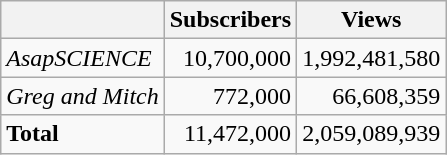<table class="wikitable">
<tr>
<th></th>
<th>Subscribers</th>
<th>Views</th>
</tr>
<tr>
<td><em>AsapSCIENCE</em></td>
<td align="right">10,700,000</td>
<td align="right">1,992,481,580</td>
</tr>
<tr>
<td><em>Greg and Mitch</em></td>
<td align="right">772,000</td>
<td align="right">66,608,359</td>
</tr>
<tr>
<td><strong>Total</strong></td>
<td align="right">11,472,000</td>
<td align="right">2,059,089,939</td>
</tr>
</table>
